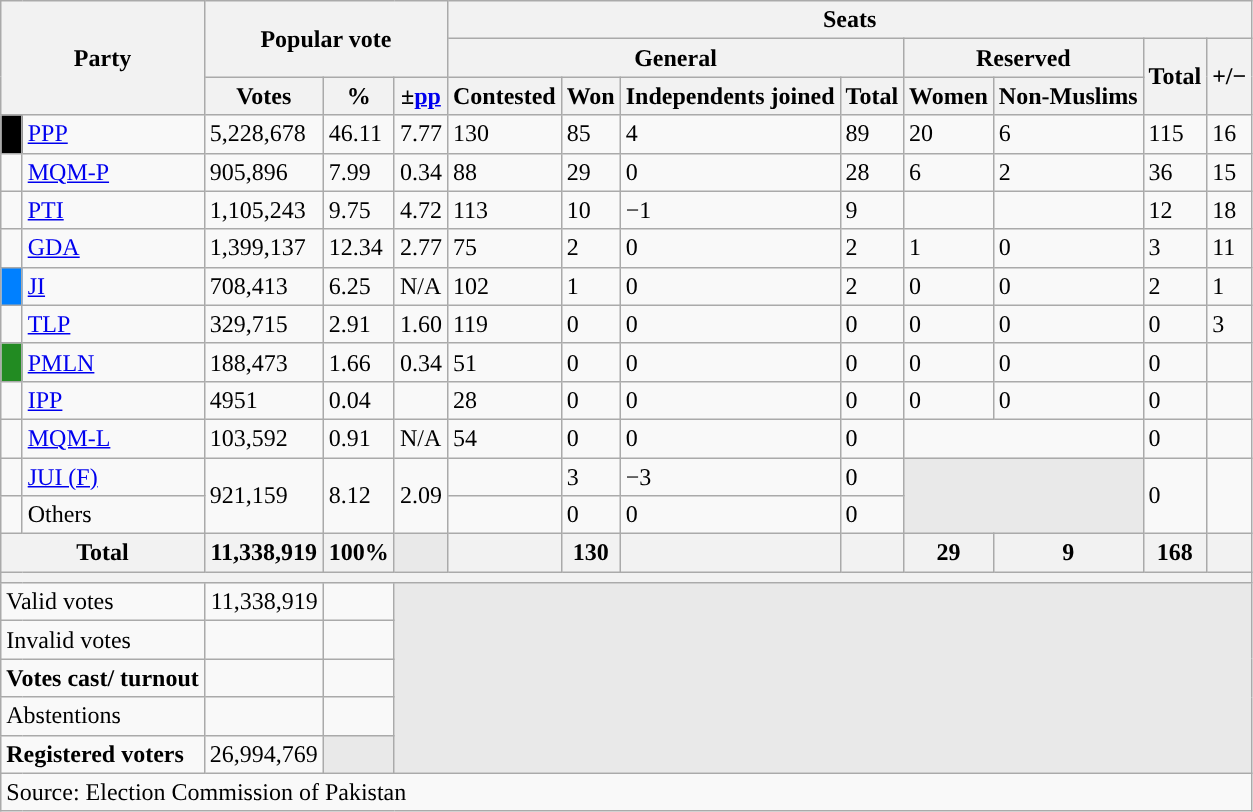<table class="wikitable sortable">
<tr>
<th colspan="2" rowspan="3">Party</th>
<th colspan="3" rowspan="2">Popular vote</th>
<th colspan="8">Seats</th>
</tr>
<tr>
<th colspan="4">General</th>
<th colspan="2">Reserved</th>
<th rowspan="2">Total</th>
<th rowspan="2"><strong>+/−</strong></th>
</tr>
<tr>
<th>Votes</th>
<th>%</th>
<th>±<a href='#'>pp</a></th>
<th>Contested</th>
<th>Won</th>
<th>Independents joined</th>
<th>Total</th>
<th>Women</th>
<th>Non-Muslims</th>
</tr>
<tr>
<td style="color:inherit;background:#000000"></td>
<td><a href='#'>PPP</a></td>
<td>5,228,678</td>
<td>46.11</td>
<td>7.77</td>
<td>130</td>
<td>85</td>
<td>4</td>
<td>89</td>
<td>20</td>
<td>6</td>
<td>115</td>
<td>16</td>
</tr>
<tr>
<td></td>
<td><a href='#'>MQM-P</a></td>
<td>905,896</td>
<td>7.99</td>
<td>0.34</td>
<td>88</td>
<td>29</td>
<td>0</td>
<td>28</td>
<td>6</td>
<td>2</td>
<td>36</td>
<td>15</td>
</tr>
<tr>
<td></td>
<td><a href='#'>PTI</a></td>
<td>1,105,243</td>
<td>9.75</td>
<td>4.72</td>
<td>113</td>
<td>10</td>
<td>−1</td>
<td>9</td>
<td></td>
<td></td>
<td>12</td>
<td>18</td>
</tr>
<tr>
<td style="color:inherit;background:"></td>
<td><a href='#'>GDA</a></td>
<td>1,399,137</td>
<td>12.34</td>
<td>2.77</td>
<td>75</td>
<td>2</td>
<td>0</td>
<td>2</td>
<td>1</td>
<td>0</td>
<td>3</td>
<td>11</td>
</tr>
<tr>
<td bgcolor="0080ff"></td>
<td><a href='#'>JI</a></td>
<td>708,413</td>
<td>6.25</td>
<td>N/A</td>
<td>102</td>
<td>1</td>
<td>0</td>
<td>2</td>
<td>0</td>
<td>0</td>
<td>2</td>
<td>1</td>
</tr>
<tr>
<td></td>
<td><a href='#'>TLP</a></td>
<td>329,715</td>
<td>2.91</td>
<td>1.60</td>
<td>119</td>
<td>0</td>
<td>0</td>
<td>0</td>
<td>0</td>
<td>0</td>
<td>0</td>
<td>3</td>
</tr>
<tr>
<td style="color:inherit;background:#228b22"></td>
<td><a href='#'>PMLN</a></td>
<td>188,473</td>
<td>1.66</td>
<td>0.34</td>
<td>51</td>
<td>0</td>
<td>0</td>
<td>0</td>
<td>0</td>
<td>0</td>
<td>0</td>
<td></td>
</tr>
<tr>
<td style="color:inherit;background:"></td>
<td><a href='#'>IPP</a></td>
<td>4951</td>
<td>0.04</td>
<td></td>
<td>28</td>
<td>0</td>
<td>0</td>
<td>0</td>
<td>0</td>
<td>0</td>
<td>0</td>
<td></td>
</tr>
<tr>
<td></td>
<td><a href='#'>MQM-L</a></td>
<td>103,592</td>
<td>0.91</td>
<td>N/A</td>
<td>54</td>
<td>0</td>
<td>0</td>
<td>0</td>
<td colspan="2" style="background-color:"></td>
<td>0</td>
<td></td>
</tr>
<tr>
<td bgcolor=></td>
<td><a href='#'>JUI (F)</a></td>
<td rowspan="2">921,159</td>
<td rowspan="2">8.12</td>
<td rowspan="2">2.09</td>
<td></td>
<td>3</td>
<td>−3</td>
<td>0</td>
<td colspan="2" rowspan="2" style="background-color:#E9E9E9"></td>
<td rowspan="2">0</td>
<td rowspan="2"></td>
</tr>
<tr>
<td></td>
<td>Others</td>
<td></td>
<td>0</td>
<td>0</td>
<td>0</td>
</tr>
<tr>
<th colspan="2">Total</th>
<th>11,338,919</th>
<th>100%</th>
<th style="background-color:#E9E9E9"></th>
<th></th>
<th>130</th>
<th></th>
<th></th>
<th>29</th>
<th>9</th>
<th>168</th>
<th></th>
</tr>
<tr>
<th colspan="13"></th>
</tr>
<tr>
<td colspan="2" style="text-align:left;">Valid votes</td>
<td align="right">11,338,919</td>
<td align="right"></td>
<th colspan="9" rowspan="5" style="background-color:#E9E9E9"></th>
</tr>
<tr>
<td colspan="2" style="text-align:left;">Invalid votes</td>
<td align="right"></td>
<td align="right"></td>
</tr>
<tr>
<td colspan="2" style="text-align:left;"><strong>Votes cast/ turnout</strong></td>
<td align="right"></td>
<td align="right"></td>
</tr>
<tr>
<td colspan="2" style="text-align:left;">Abstentions</td>
<td align="right"></td>
<td align="right"></td>
</tr>
<tr>
<td colspan="2" style="text-align:left;"><strong>Registered voters</strong></td>
<td align="right">26,994,769</td>
<td style="background-color:#E9E9E9"></td>
</tr>
<tr>
<td colspan="13">Source: Election Commission of Pakistan</td>
</tr>
</table>
